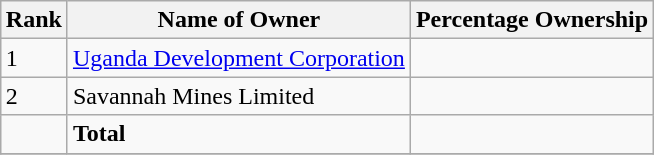<table class="wikitable sortable" style="margin: 0.5em auto">
<tr>
<th>Rank</th>
<th>Name of Owner</th>
<th>Percentage Ownership</th>
</tr>
<tr>
<td>1</td>
<td><a href='#'>Uganda Development Corporation</a></td>
<td></td>
</tr>
<tr>
<td>2</td>
<td>Savannah Mines Limited</td>
<td></td>
</tr>
<tr>
<td></td>
<td><strong>Total</strong></td>
<td></td>
</tr>
<tr>
</tr>
</table>
